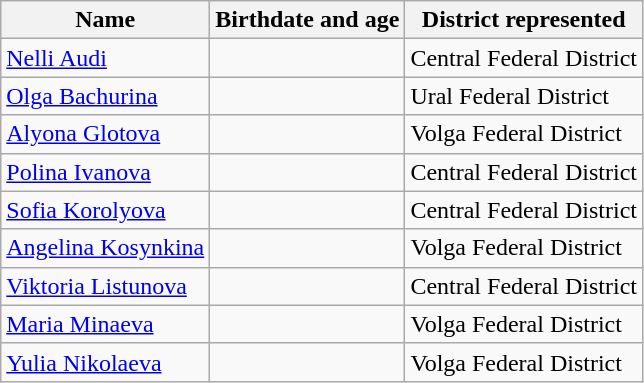<table class="wikitable">
<tr>
<th>Name</th>
<th>Birthdate and age</th>
<th>District represented</th>
</tr>
<tr>
<td><a href='#'>Nelli Audi</a></td>
<td></td>
<td>Central Federal District</td>
</tr>
<tr>
<td><a href='#'>Olga Bachurina</a></td>
<td></td>
<td>Ural Federal District</td>
</tr>
<tr>
<td><a href='#'>Alyona Glotova</a></td>
<td></td>
<td>Volga Federal District</td>
</tr>
<tr>
<td><a href='#'>Polina Ivanova</a></td>
<td></td>
<td>Central Federal District</td>
</tr>
<tr>
<td><a href='#'>Sofia Korolyova</a></td>
<td></td>
<td>Central Federal District</td>
</tr>
<tr>
<td><a href='#'>Angelina Kosynkina</a></td>
<td></td>
<td>Volga Federal District</td>
</tr>
<tr>
<td><a href='#'>Viktoria Listunova</a></td>
<td></td>
<td>Central Federal District</td>
</tr>
<tr>
<td><a href='#'>Maria Minaeva</a></td>
<td></td>
<td>Volga Federal District</td>
</tr>
<tr>
<td><a href='#'>Yulia Nikolaeva</a></td>
<td></td>
<td>Volga Federal District</td>
</tr>
</table>
